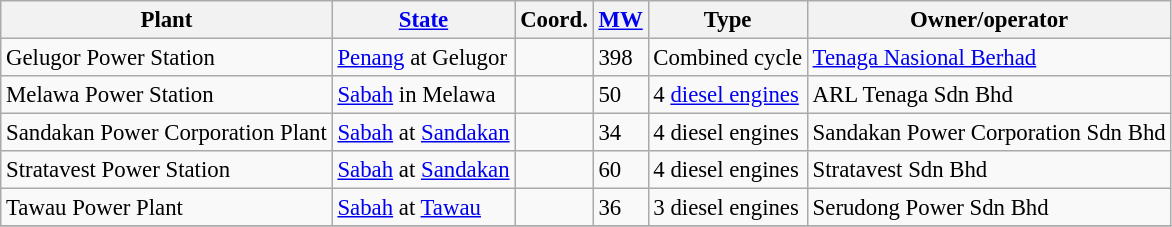<table class="wikitable sortable" style="font-size:95%;">
<tr>
<th>Plant</th>
<th><a href='#'>State</a></th>
<th>Coord.</th>
<th><a href='#'>MW</a></th>
<th>Type</th>
<th>Owner/operator</th>
</tr>
<tr>
<td>Gelugor Power Station</td>
<td><a href='#'>Penang</a> at Gelugor</td>
<td></td>
<td>398</td>
<td>Combined cycle</td>
<td><a href='#'>Tenaga Nasional Berhad</a></td>
</tr>
<tr>
<td>Melawa Power Station</td>
<td><a href='#'>Sabah</a> in Melawa</td>
<td></td>
<td>50</td>
<td>4 <a href='#'>diesel engines</a></td>
<td>ARL Tenaga Sdn Bhd</td>
</tr>
<tr>
<td>Sandakan Power Corporation Plant</td>
<td><a href='#'>Sabah</a> at <a href='#'>Sandakan</a></td>
<td></td>
<td>34</td>
<td>4 diesel engines</td>
<td>Sandakan Power Corporation Sdn Bhd</td>
</tr>
<tr>
<td>Stratavest Power Station</td>
<td><a href='#'>Sabah</a> at <a href='#'>Sandakan</a></td>
<td></td>
<td>60</td>
<td>4 diesel engines</td>
<td>Stratavest Sdn Bhd</td>
</tr>
<tr>
<td>Tawau Power Plant</td>
<td><a href='#'>Sabah</a> at <a href='#'>Tawau</a></td>
<td></td>
<td>36</td>
<td>3 diesel engines</td>
<td>Serudong Power Sdn Bhd</td>
</tr>
<tr>
</tr>
</table>
